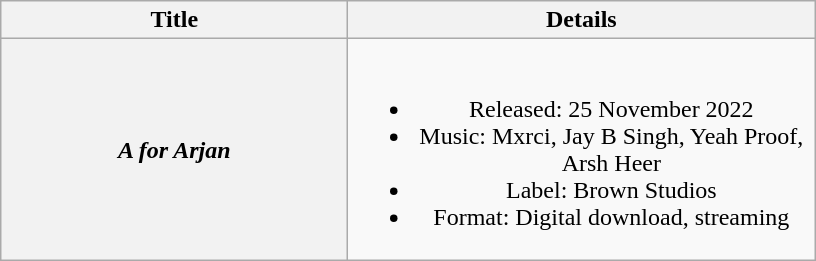<table class="wikitable plainrowheaders" style="text-align:center;">
<tr>
<th scope="col" style="width:14em;">Title</th>
<th scope="col" style="width:19em;">Details</th>
</tr>
<tr>
<th scope="row"><em>A for Arjan</em></th>
<td><br><ul><li>Released: 25 November 2022</li><li>Music: Mxrci, Jay B Singh, Yeah Proof, Arsh Heer</li><li>Label: Brown Studios</li><li>Format: Digital download, streaming</li></ul></td>
</tr>
</table>
